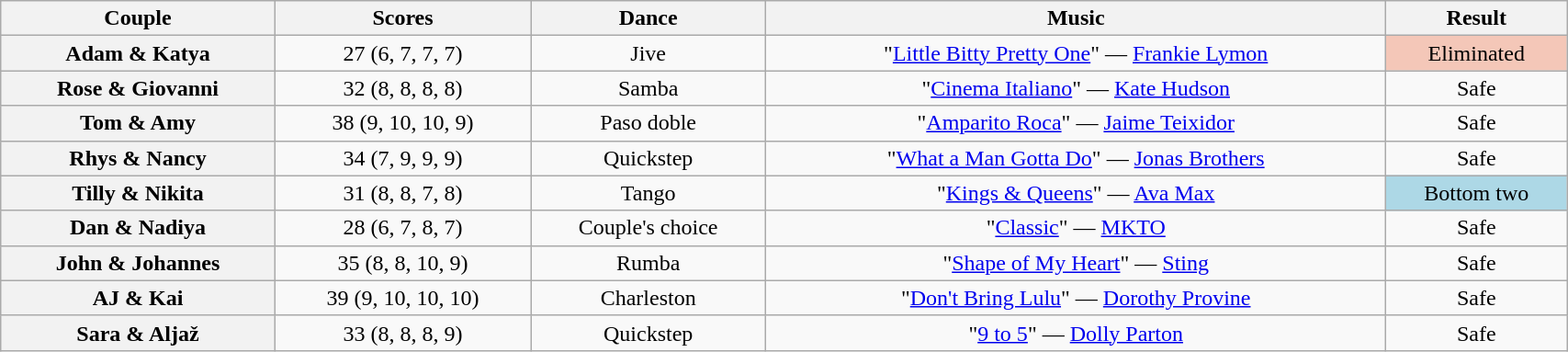<table class="wikitable sortable" style="text-align:center; width: 90%">
<tr>
<th scope="col">Couple</th>
<th scope="col">Scores</th>
<th scope="col" class="unsortable">Dance</th>
<th scope="col" class="unsortable">Music</th>
<th scope="col" class="unsortable">Result</th>
</tr>
<tr>
<th scope="row">Adam & Katya</th>
<td>27 (6, 7, 7, 7)</td>
<td>Jive</td>
<td>"<a href='#'>Little Bitty Pretty One</a>" — <a href='#'>Frankie Lymon</a></td>
<td bgcolor="f4c7b8">Eliminated</td>
</tr>
<tr>
<th scope="row">Rose & Giovanni</th>
<td>32 (8, 8, 8, 8)</td>
<td>Samba</td>
<td>"<a href='#'>Cinema Italiano</a>" — <a href='#'>Kate Hudson</a></td>
<td>Safe</td>
</tr>
<tr>
<th scope="row">Tom & Amy</th>
<td>38 (9, 10, 10, 9)</td>
<td>Paso doble</td>
<td>"<a href='#'>Amparito Roca</a>" — <a href='#'>Jaime Teixidor</a></td>
<td>Safe</td>
</tr>
<tr>
<th scope="row">Rhys & Nancy</th>
<td>34 (7, 9, 9, 9)</td>
<td>Quickstep</td>
<td>"<a href='#'>What a Man Gotta Do</a>" — <a href='#'>Jonas Brothers</a></td>
<td>Safe</td>
</tr>
<tr>
<th scope="row">Tilly & Nikita</th>
<td>31 (8, 8, 7, 8)</td>
<td>Tango</td>
<td>"<a href='#'>Kings & Queens</a>" — <a href='#'>Ava Max</a></td>
<td bgcolor="lightblue">Bottom two</td>
</tr>
<tr>
<th scope="row">Dan & Nadiya</th>
<td>28 (6, 7, 8, 7)</td>
<td>Couple's choice</td>
<td>"<a href='#'>Classic</a>" — <a href='#'>MKTO</a></td>
<td>Safe</td>
</tr>
<tr>
<th scope="row">John & Johannes</th>
<td>35 (8, 8, 10, 9)</td>
<td>Rumba</td>
<td>"<a href='#'>Shape of My Heart</a>" — <a href='#'>Sting</a></td>
<td>Safe</td>
</tr>
<tr>
<th scope="row">AJ & Kai</th>
<td>39 (9, 10, 10, 10)</td>
<td>Charleston</td>
<td>"<a href='#'>Don't Bring Lulu</a>" — <a href='#'>Dorothy Provine</a></td>
<td>Safe</td>
</tr>
<tr>
<th scope="row">Sara & Aljaž</th>
<td>33 (8, 8, 8, 9)</td>
<td>Quickstep</td>
<td>"<a href='#'>9 to 5</a>" — <a href='#'>Dolly Parton</a></td>
<td>Safe</td>
</tr>
</table>
